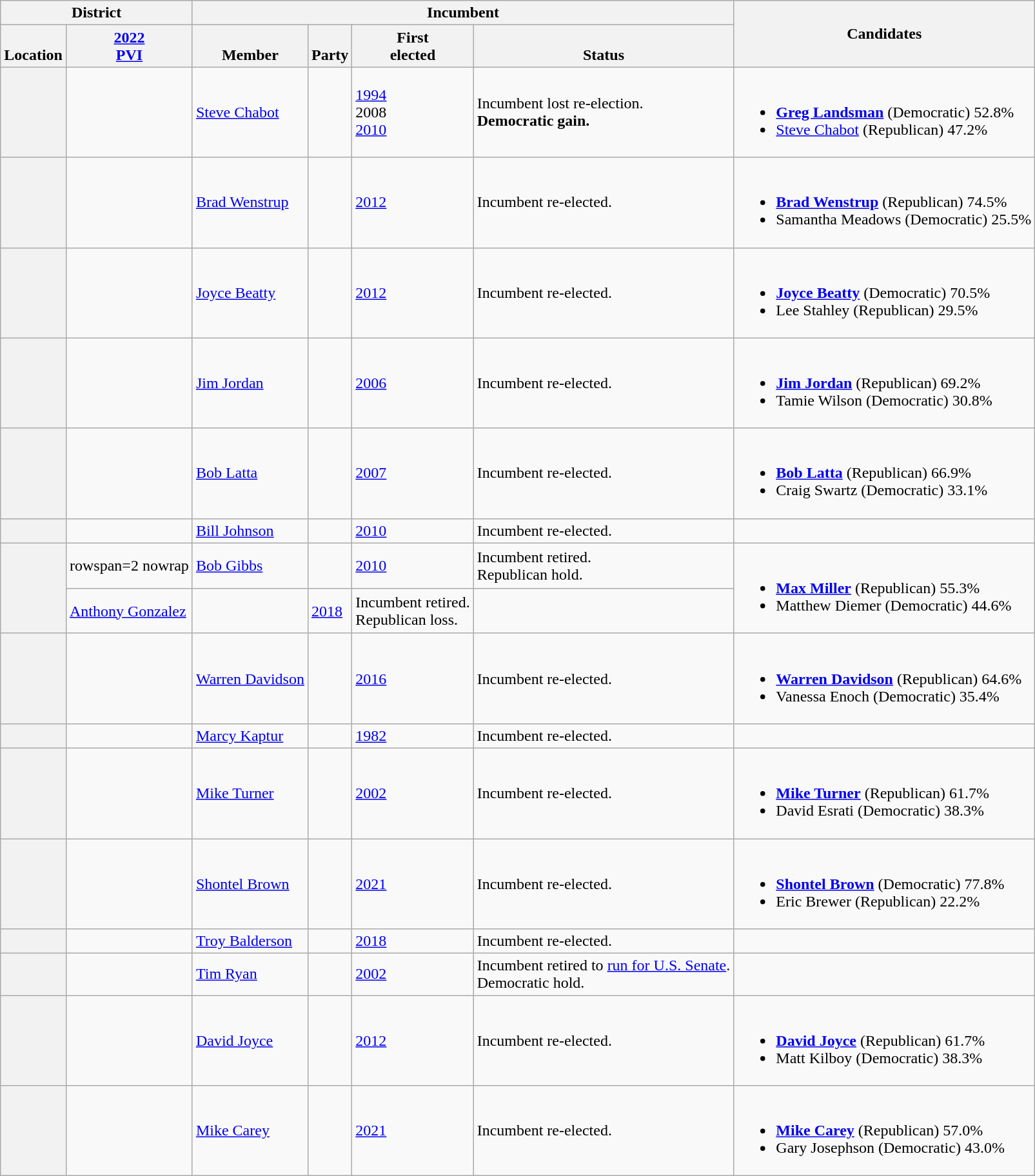<table class="wikitable sortable">
<tr>
<th colspan=2>District</th>
<th colspan=4>Incumbent</th>
<th rowspan=2 class="unsortable">Candidates</th>
</tr>
<tr valign=bottom>
<th>Location</th>
<th><a href='#'>2022<br>PVI</a></th>
<th>Member</th>
<th>Party</th>
<th>First<br>elected</th>
<th>Status</th>
</tr>
<tr>
<th></th>
<td></td>
<td><a href='#'>Steve Chabot</a></td>
<td></td>
<td><a href='#'>1994</a><br>2008 <br><a href='#'>2010</a></td>
<td>Incumbent lost re-election.<br><strong>Democratic gain.</strong></td>
<td nowrap><br><ul><li> <strong><a href='#'>Greg Landsman</a></strong> (Democratic) 52.8%</li><li><a href='#'>Steve Chabot</a> (Republican) 47.2%</li></ul></td>
</tr>
<tr>
<th></th>
<td></td>
<td><a href='#'>Brad Wenstrup</a></td>
<td></td>
<td><a href='#'>2012</a></td>
<td>Incumbent re-elected.</td>
<td nowrap><br><ul><li> <strong><a href='#'>Brad Wenstrup</a></strong> (Republican) 74.5%</li><li>Samantha Meadows (Democratic) 25.5%</li></ul></td>
</tr>
<tr>
<th></th>
<td></td>
<td><a href='#'>Joyce Beatty</a></td>
<td></td>
<td><a href='#'>2012</a></td>
<td>Incumbent re-elected.</td>
<td nowrap><br><ul><li> <strong><a href='#'>Joyce Beatty</a></strong> (Democratic) 70.5%</li><li>Lee Stahley (Republican) 29.5%</li></ul></td>
</tr>
<tr>
<th></th>
<td></td>
<td><a href='#'>Jim Jordan</a></td>
<td></td>
<td><a href='#'>2006</a></td>
<td>Incumbent re-elected.</td>
<td nowrap><br><ul><li> <strong><a href='#'>Jim Jordan</a></strong> (Republican) 69.2%</li><li>Tamie Wilson (Democratic) 30.8%</li></ul></td>
</tr>
<tr>
<th></th>
<td></td>
<td><a href='#'>Bob Latta</a></td>
<td></td>
<td><a href='#'>2007 </a></td>
<td>Incumbent re-elected.</td>
<td nowrap><br><ul><li> <strong><a href='#'>Bob Latta</a></strong> (Republican) 66.9%</li><li>Craig Swartz (Democratic) 33.1%</li></ul></td>
</tr>
<tr>
<th></th>
<td></td>
<td><a href='#'>Bill Johnson</a></td>
<td></td>
<td><a href='#'>2010</a></td>
<td>Incumbent re-elected.</td>
<td nowrap></td>
</tr>
<tr>
<th rowspan=2 nowrap></th>
<td>rowspan=2 nowrap </td>
<td><a href='#'>Bob Gibbs</a></td>
<td></td>
<td><a href='#'>2010</a></td>
<td>Incumbent retired.<br>Republican hold.</td>
<td rowspan=2 nowrap><br><ul><li> <strong><a href='#'>Max Miller</a></strong> (Republican) 55.3%</li><li>Matthew Diemer (Democratic) 44.6%</li></ul></td>
</tr>
<tr>
<td><a href='#'>Anthony Gonzalez</a> <br></td>
<td></td>
<td><a href='#'>2018</a></td>
<td>Incumbent retired.<br>Republican loss.</td>
</tr>
<tr>
<th></th>
<td></td>
<td><a href='#'>Warren Davidson</a></td>
<td></td>
<td><a href='#'>2016 </a></td>
<td>Incumbent re-elected.</td>
<td nowrap><br><ul><li> <strong><a href='#'>Warren Davidson</a></strong> (Republican) 64.6%</li><li>Vanessa Enoch (Democratic) 35.4%</li></ul></td>
</tr>
<tr>
<th></th>
<td></td>
<td><a href='#'>Marcy Kaptur</a></td>
<td></td>
<td><a href='#'>1982</a></td>
<td>Incumbent re-elected.</td>
<td nowrap></td>
</tr>
<tr>
<th></th>
<td></td>
<td><a href='#'>Mike Turner</a></td>
<td></td>
<td><a href='#'>2002</a></td>
<td>Incumbent re-elected.</td>
<td nowrap><br><ul><li> <strong><a href='#'>Mike Turner</a></strong> (Republican) 61.7%</li><li>David Esrati (Democratic) 38.3%</li></ul></td>
</tr>
<tr>
<th></th>
<td></td>
<td><a href='#'>Shontel Brown</a></td>
<td></td>
<td><a href='#'>2021 </a></td>
<td>Incumbent re-elected.</td>
<td nowrap><br><ul><li> <strong><a href='#'>Shontel Brown</a></strong> (Democratic) 77.8%</li><li>Eric Brewer (Republican) 22.2%</li></ul></td>
</tr>
<tr>
<th></th>
<td></td>
<td><a href='#'>Troy Balderson</a></td>
<td></td>
<td><a href='#'>2018 </a></td>
<td>Incumbent re-elected.</td>
<td nowrap></td>
</tr>
<tr>
<th></th>
<td></td>
<td><a href='#'>Tim Ryan</a></td>
<td></td>
<td><a href='#'>2002</a></td>
<td>Incumbent retired to <a href='#'>run for U.S. Senate</a>.<br>Democratic hold.</td>
<td nowrap></td>
</tr>
<tr>
<th></th>
<td></td>
<td><a href='#'>David Joyce</a></td>
<td></td>
<td><a href='#'>2012</a></td>
<td>Incumbent re-elected.</td>
<td nowrap><br><ul><li> <strong><a href='#'>David Joyce</a></strong> (Republican) 61.7%</li><li>Matt Kilboy (Democratic) 38.3%</li></ul></td>
</tr>
<tr>
<th></th>
<td></td>
<td><a href='#'>Mike Carey</a></td>
<td></td>
<td><a href='#'>2021 </a></td>
<td>Incumbent re-elected.</td>
<td nowrap><br><ul><li> <strong><a href='#'>Mike Carey</a></strong> (Republican) 57.0%</li><li>Gary Josephson (Democratic) 43.0%</li></ul></td>
</tr>
</table>
